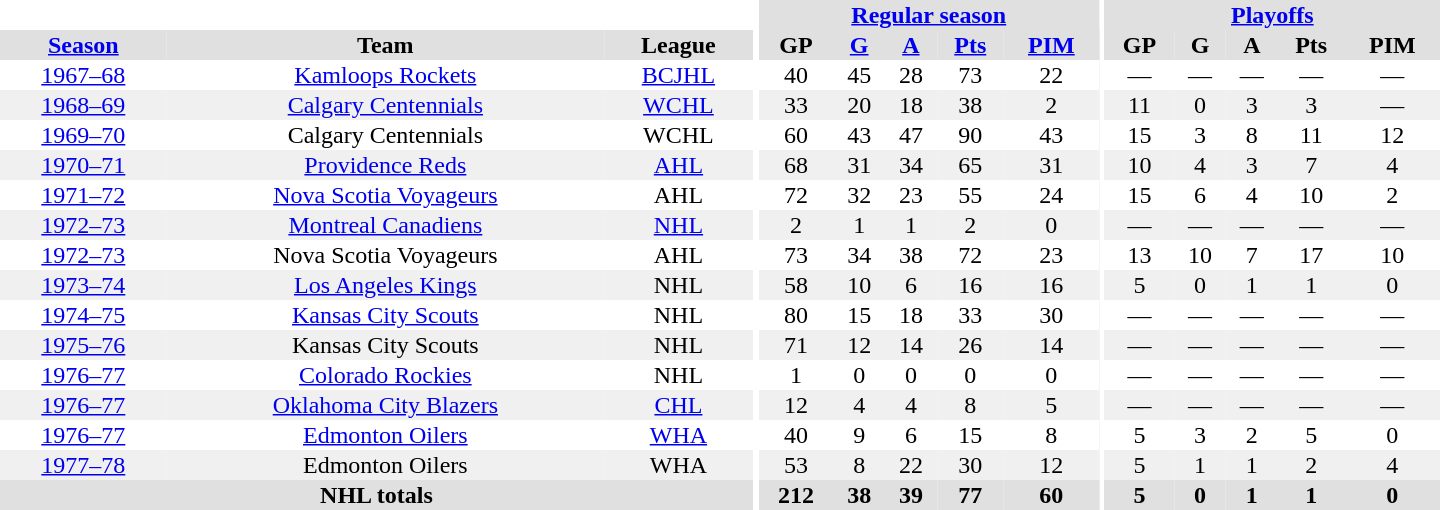<table border="0" cellpadding="1" cellspacing="0" style="text-align:center; width:60em">
<tr bgcolor="#e0e0e0">
<th colspan="3" bgcolor="#ffffff"></th>
<th rowspan="99" bgcolor="#ffffff"></th>
<th colspan="5"><a href='#'>Regular season</a></th>
<th rowspan="99" bgcolor="#ffffff"></th>
<th colspan="5"><a href='#'>Playoffs</a></th>
</tr>
<tr bgcolor="#e0e0e0">
<th><a href='#'>Season</a></th>
<th>Team</th>
<th>League</th>
<th>GP</th>
<th><a href='#'>G</a></th>
<th><a href='#'>A</a></th>
<th><a href='#'>Pts</a></th>
<th><a href='#'>PIM</a></th>
<th>GP</th>
<th>G</th>
<th>A</th>
<th>Pts</th>
<th>PIM</th>
</tr>
<tr>
<td><a href='#'>1967–68</a></td>
<td><a href='#'>Kamloops Rockets</a></td>
<td><a href='#'>BCJHL</a></td>
<td>40</td>
<td>45</td>
<td>28</td>
<td>73</td>
<td>22</td>
<td>—</td>
<td>—</td>
<td>—</td>
<td>—</td>
<td>—</td>
</tr>
<tr bgcolor="#f0f0f0">
<td><a href='#'>1968–69</a></td>
<td><a href='#'>Calgary Centennials</a></td>
<td><a href='#'>WCHL</a></td>
<td>33</td>
<td>20</td>
<td>18</td>
<td>38</td>
<td>2</td>
<td>11</td>
<td>0</td>
<td>3</td>
<td>3</td>
<td>—</td>
</tr>
<tr>
<td><a href='#'>1969–70</a></td>
<td>Calgary Centennials</td>
<td>WCHL</td>
<td>60</td>
<td>43</td>
<td>47</td>
<td>90</td>
<td>43</td>
<td>15</td>
<td>3</td>
<td>8</td>
<td>11</td>
<td>12</td>
</tr>
<tr bgcolor="#f0f0f0">
<td><a href='#'>1970–71</a></td>
<td><a href='#'>Providence Reds</a></td>
<td><a href='#'>AHL</a></td>
<td>68</td>
<td>31</td>
<td>34</td>
<td>65</td>
<td>31</td>
<td>10</td>
<td>4</td>
<td>3</td>
<td>7</td>
<td>4</td>
</tr>
<tr>
<td><a href='#'>1971–72</a></td>
<td><a href='#'>Nova Scotia Voyageurs</a></td>
<td>AHL</td>
<td>72</td>
<td>32</td>
<td>23</td>
<td>55</td>
<td>24</td>
<td>15</td>
<td>6</td>
<td>4</td>
<td>10</td>
<td>2</td>
</tr>
<tr bgcolor="#f0f0f0">
<td><a href='#'>1972–73</a></td>
<td><a href='#'>Montreal Canadiens</a></td>
<td><a href='#'>NHL</a></td>
<td>2</td>
<td>1</td>
<td>1</td>
<td>2</td>
<td>0</td>
<td>—</td>
<td>—</td>
<td>—</td>
<td>—</td>
<td>—</td>
</tr>
<tr>
<td><a href='#'>1972–73</a></td>
<td>Nova Scotia Voyageurs</td>
<td>AHL</td>
<td>73</td>
<td>34</td>
<td>38</td>
<td>72</td>
<td>23</td>
<td>13</td>
<td>10</td>
<td>7</td>
<td>17</td>
<td>10</td>
</tr>
<tr bgcolor="#f0f0f0">
<td><a href='#'>1973–74</a></td>
<td><a href='#'>Los Angeles Kings</a></td>
<td>NHL</td>
<td>58</td>
<td>10</td>
<td>6</td>
<td>16</td>
<td>16</td>
<td>5</td>
<td>0</td>
<td>1</td>
<td>1</td>
<td>0</td>
</tr>
<tr>
<td><a href='#'>1974–75</a></td>
<td><a href='#'>Kansas City Scouts</a></td>
<td>NHL</td>
<td>80</td>
<td>15</td>
<td>18</td>
<td>33</td>
<td>30</td>
<td>—</td>
<td>—</td>
<td>—</td>
<td>—</td>
<td>—</td>
</tr>
<tr bgcolor="#f0f0f0">
<td><a href='#'>1975–76</a></td>
<td>Kansas City Scouts</td>
<td>NHL</td>
<td>71</td>
<td>12</td>
<td>14</td>
<td>26</td>
<td>14</td>
<td>—</td>
<td>—</td>
<td>—</td>
<td>—</td>
<td>—</td>
</tr>
<tr>
<td><a href='#'>1976–77</a></td>
<td><a href='#'>Colorado Rockies</a></td>
<td>NHL</td>
<td>1</td>
<td>0</td>
<td>0</td>
<td>0</td>
<td>0</td>
<td>—</td>
<td>—</td>
<td>—</td>
<td>—</td>
<td>—</td>
</tr>
<tr bgcolor="#f0f0f0">
<td><a href='#'>1976–77</a></td>
<td><a href='#'>Oklahoma City Blazers</a></td>
<td><a href='#'>CHL</a></td>
<td>12</td>
<td>4</td>
<td>4</td>
<td>8</td>
<td>5</td>
<td>—</td>
<td>—</td>
<td>—</td>
<td>—</td>
<td>—</td>
</tr>
<tr>
<td><a href='#'>1976–77</a></td>
<td><a href='#'>Edmonton Oilers</a></td>
<td><a href='#'>WHA</a></td>
<td>40</td>
<td>9</td>
<td>6</td>
<td>15</td>
<td>8</td>
<td>5</td>
<td>3</td>
<td>2</td>
<td>5</td>
<td>0</td>
</tr>
<tr bgcolor="#f0f0f0">
<td><a href='#'>1977–78</a></td>
<td>Edmonton Oilers</td>
<td>WHA</td>
<td>53</td>
<td>8</td>
<td>22</td>
<td>30</td>
<td>12</td>
<td>5</td>
<td>1</td>
<td>1</td>
<td>2</td>
<td>4</td>
</tr>
<tr>
</tr>
<tr ALIGN="center" bgcolor="#e0e0e0">
<th colspan="3">NHL totals</th>
<th ALIGN="center">212</th>
<th ALIGN="center">38</th>
<th ALIGN="center">39</th>
<th ALIGN="center">77</th>
<th ALIGN="center">60</th>
<th ALIGN="center">5</th>
<th ALIGN="center">0</th>
<th ALIGN="center">1</th>
<th ALIGN="center">1</th>
<th ALIGN="center">0</th>
</tr>
</table>
